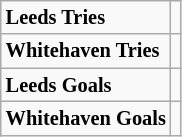<table class="wikitable" style="font-size:85%;">
<tr>
<td><strong>Leeds Tries</strong></td>
<td></td>
</tr>
<tr>
<td><strong>Whitehaven Tries</strong></td>
<td></td>
</tr>
<tr>
<td><strong>Leeds Goals</strong></td>
<td></td>
</tr>
<tr>
<td><strong>Whitehaven Goals</strong></td>
<td></td>
</tr>
</table>
